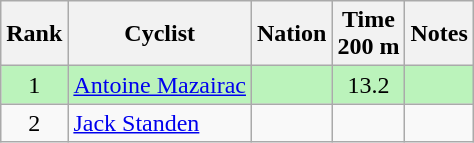<table class="wikitable sortable" style="text-align:center;">
<tr>
<th>Rank</th>
<th>Cyclist</th>
<th>Nation</th>
<th>Time<br>200 m</th>
<th>Notes</th>
</tr>
<tr bgcolor=bbf3bb>
<td>1</td>
<td align=left><a href='#'>Antoine Mazairac</a></td>
<td align=left></td>
<td>13.2</td>
<td></td>
</tr>
<tr>
<td>2</td>
<td align=left><a href='#'>Jack Standen</a></td>
<td align=left></td>
<td></td>
<td></td>
</tr>
</table>
